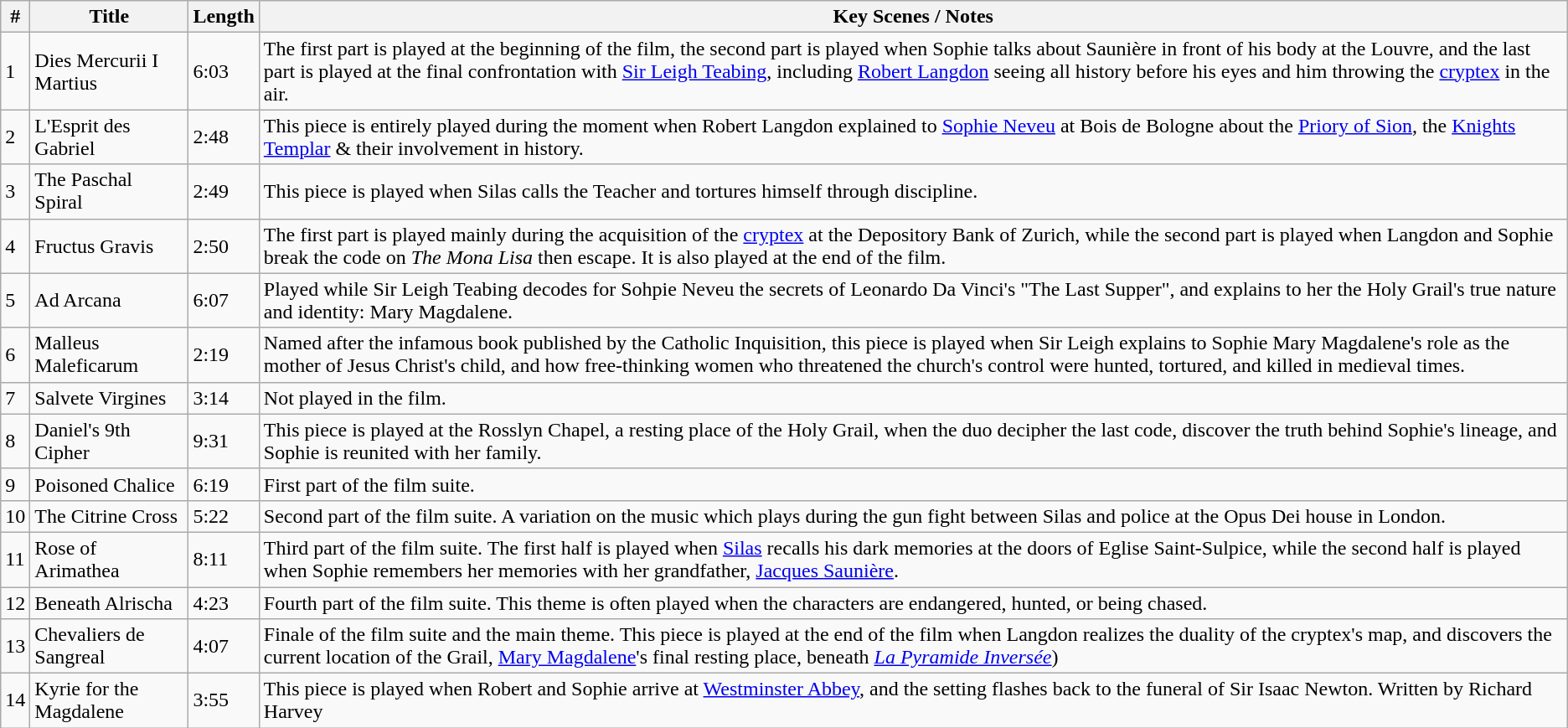<table class="wikitable" align=left">
<tr>
<th>#</th>
<th>Title</th>
<th>Length</th>
<th>Key Scenes / Notes</th>
</tr>
<tr>
<td>1</td>
<td>Dies Mercurii I Martius</td>
<td>6:03</td>
<td>The first part is played at the beginning of the film, the second part is played when Sophie talks about Saunière in front of his body at the Louvre, and the last part is played at the final confrontation with <a href='#'>Sir Leigh Teabing</a>, including <a href='#'>Robert Langdon</a> seeing all history before his eyes and him throwing the <a href='#'>cryptex</a> in the air.</td>
</tr>
<tr>
<td>2</td>
<td>L'Esprit des Gabriel</td>
<td>2:48</td>
<td>This piece is entirely played during the moment when Robert Langdon explained to <a href='#'>Sophie Neveu</a> at Bois de Bologne about the <a href='#'>Priory of Sion</a>, the <a href='#'>Knights Templar</a> & their involvement in history.</td>
</tr>
<tr>
<td>3</td>
<td>The Paschal Spiral</td>
<td>2:49</td>
<td>This piece is played when Silas calls the Teacher and tortures himself through discipline.</td>
</tr>
<tr>
<td>4</td>
<td>Fructus Gravis</td>
<td>2:50</td>
<td>The first part is played mainly during the acquisition of the <a href='#'>cryptex</a> at the Depository Bank of Zurich, while the second part is played when Langdon and Sophie break the code on <em>The Mona Lisa</em> then escape. It is also played at the end of the film.</td>
</tr>
<tr>
<td>5</td>
<td>Ad Arcana</td>
<td>6:07</td>
<td>Played while Sir Leigh Teabing decodes for Sohpie Neveu the secrets of Leonardo Da Vinci's "The Last Supper", and explains to her the Holy Grail's true nature and identity: Mary Magdalene.</td>
</tr>
<tr>
<td>6</td>
<td>Malleus Maleficarum</td>
<td>2:19</td>
<td>Named after the infamous book published by the Catholic Inquisition, this piece is played when Sir Leigh explains to Sophie Mary Magdalene's role as the mother of Jesus Christ's child, and how free-thinking women who threatened the church's control were hunted, tortured, and killed in medieval times.</td>
</tr>
<tr>
<td>7</td>
<td>Salvete Virgines</td>
<td>3:14</td>
<td>Not played in the film.</td>
</tr>
<tr>
<td>8</td>
<td>Daniel's 9th Cipher</td>
<td>9:31</td>
<td>This piece is played at the Rosslyn Chapel, a resting place of the Holy Grail, when the duo decipher the last code, discover the truth behind Sophie's lineage, and Sophie is reunited with her family.</td>
</tr>
<tr>
<td>9</td>
<td>Poisoned Chalice</td>
<td>6:19</td>
<td>First part of the film suite.</td>
</tr>
<tr>
<td>10</td>
<td>The Citrine Cross</td>
<td>5:22</td>
<td>Second part of the film suite. A variation on the music which plays during the gun fight between Silas and police at the Opus Dei house in London.</td>
</tr>
<tr>
<td>11</td>
<td>Rose of Arimathea</td>
<td>8:11</td>
<td>Third part of the film suite. The first half is played when <a href='#'>Silas</a> recalls his dark memories at the doors of Eglise Saint-Sulpice, while the second half is played when Sophie remembers her memories with her grandfather, <a href='#'>Jacques Saunière</a>.</td>
</tr>
<tr>
<td>12</td>
<td>Beneath Alrischa</td>
<td>4:23</td>
<td>Fourth part of the film suite. This theme is often played when the characters are endangered, hunted, or being chased.</td>
</tr>
<tr>
<td>13</td>
<td>Chevaliers de Sangreal</td>
<td>4:07</td>
<td>Finale of the film suite and the main theme. This piece is played at the end of the film when Langdon realizes the duality of the cryptex's map, and discovers the current location of the Grail, <a href='#'>Mary Magdalene</a>'s final resting place, beneath <em><a href='#'>La Pyramide Inversée</a></em>)</td>
</tr>
<tr>
<td>14</td>
<td>Kyrie for the Magdalene</td>
<td>3:55</td>
<td>This piece is played when Robert and Sophie arrive at <a href='#'>Westminster Abbey</a>, and the setting flashes back to the funeral of Sir Isaac Newton. Written by Richard Harvey</td>
</tr>
</table>
